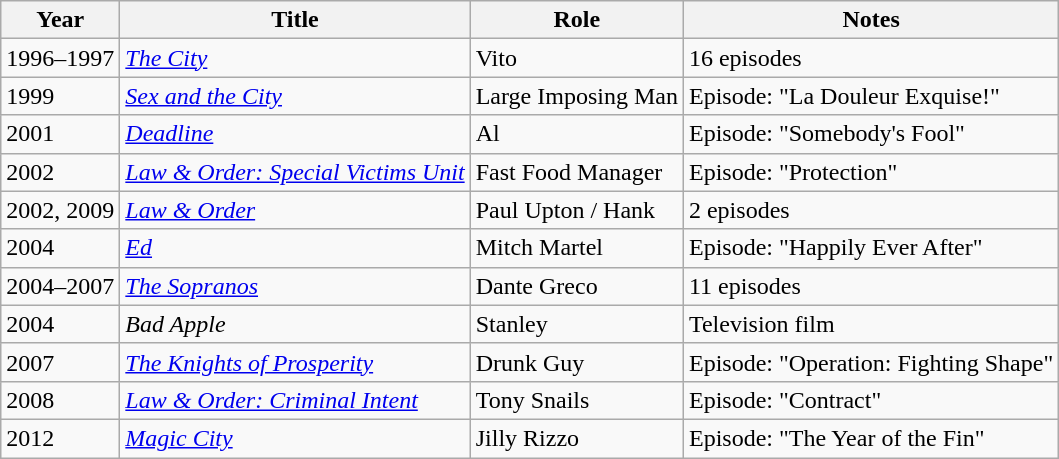<table class="wikitable sortable">
<tr>
<th>Year</th>
<th>Title</th>
<th>Role</th>
<th>Notes</th>
</tr>
<tr>
<td>1996–1997</td>
<td><a href='#'><em>The City</em></a></td>
<td>Vito</td>
<td>16 episodes</td>
</tr>
<tr>
<td>1999</td>
<td><em><a href='#'>Sex and the City</a></em></td>
<td>Large Imposing Man</td>
<td>Episode: "La Douleur Exquise!"</td>
</tr>
<tr>
<td>2001</td>
<td><a href='#'><em>Deadline</em></a></td>
<td>Al</td>
<td>Episode: "Somebody's Fool"</td>
</tr>
<tr>
<td>2002</td>
<td><em><a href='#'>Law & Order: Special Victims Unit</a></em></td>
<td>Fast Food Manager</td>
<td>Episode: "Protection"</td>
</tr>
<tr>
<td>2002, 2009</td>
<td><em><a href='#'>Law & Order</a></em></td>
<td>Paul Upton / Hank</td>
<td>2 episodes</td>
</tr>
<tr>
<td>2004</td>
<td><a href='#'><em>Ed</em></a></td>
<td>Mitch Martel</td>
<td>Episode: "Happily Ever After"</td>
</tr>
<tr>
<td>2004–2007</td>
<td><em><a href='#'>The Sopranos</a></em></td>
<td>Dante Greco</td>
<td>11 episodes</td>
</tr>
<tr>
<td>2004</td>
<td><em>Bad Apple</em></td>
<td>Stanley</td>
<td>Television film</td>
</tr>
<tr>
<td>2007</td>
<td><em><a href='#'>The Knights of Prosperity</a></em></td>
<td>Drunk Guy</td>
<td>Episode: "Operation: Fighting Shape"</td>
</tr>
<tr>
<td>2008</td>
<td><em><a href='#'>Law & Order: Criminal Intent</a></em></td>
<td>Tony Snails</td>
<td>Episode: "Contract"</td>
</tr>
<tr>
<td>2012</td>
<td><a href='#'><em>Magic City</em></a></td>
<td>Jilly Rizzo</td>
<td>Episode: "The Year of the Fin"</td>
</tr>
</table>
